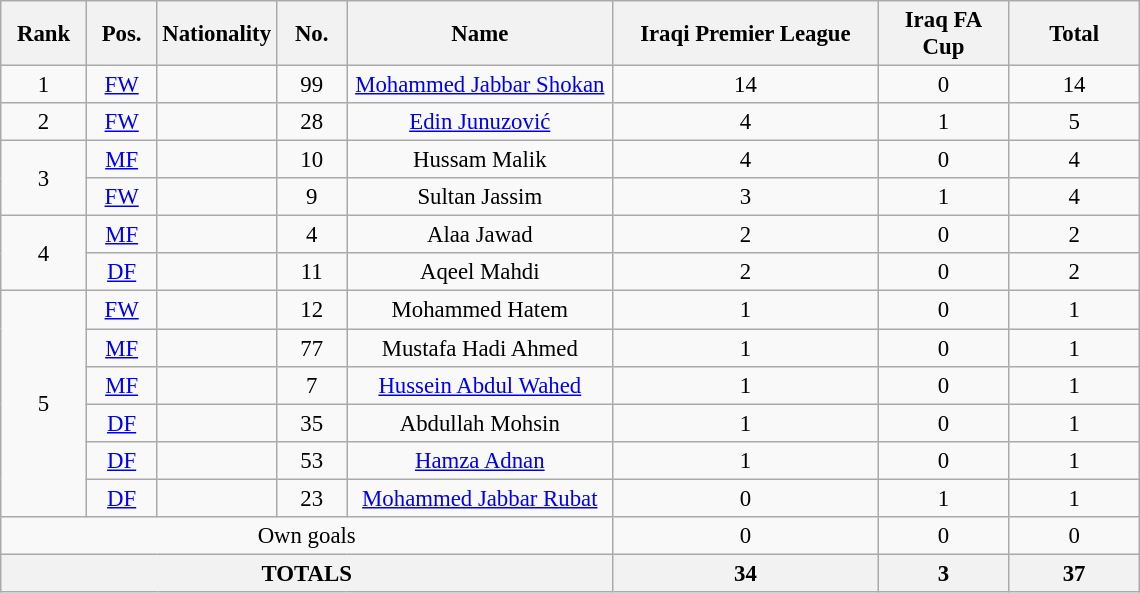<table class="wikitable" style="font-size: 95%; text-align: center;">
<tr>
<th width=50>Rank</th>
<th width=40>Pos.</th>
<th width=60>Nationality</th>
<th width=40>No.</th>
<th width=170>Name</th>
<th width=170>Iraqi Premier League</th>
<th width=80>Iraq FA Cup</th>
<th width=80>Total</th>
</tr>
<tr>
<td rowspan="1">1</td>
<td><a href='#'>FW</a></td>
<td></td>
<td>99</td>
<td><a href='#'>Mohammed Jabbar Shokan</a></td>
<td>14</td>
<td>0</td>
<td>14</td>
</tr>
<tr>
<td rowspan="1">2</td>
<td><a href='#'>FW</a></td>
<td></td>
<td>28</td>
<td><a href='#'>Edin Junuzović</a></td>
<td>4</td>
<td>1</td>
<td>5</td>
</tr>
<tr>
<td rowspan="2">3</td>
<td><a href='#'>MF</a></td>
<td></td>
<td>10</td>
<td>Hussam Malik</td>
<td>4</td>
<td>0</td>
<td>4</td>
</tr>
<tr>
<td><a href='#'>FW</a></td>
<td></td>
<td>9</td>
<td>Sultan Jassim</td>
<td>3</td>
<td>1</td>
<td>4</td>
</tr>
<tr>
<td rowspan="2">4</td>
<td><a href='#'>MF</a></td>
<td></td>
<td>4</td>
<td>Alaa Jawad</td>
<td>2</td>
<td>0</td>
<td>2</td>
</tr>
<tr>
<td><a href='#'>DF</a></td>
<td></td>
<td>11</td>
<td>Aqeel Mahdi</td>
<td>2</td>
<td>0</td>
<td>2</td>
</tr>
<tr>
<td rowspan="6">5</td>
<td><a href='#'>FW</a></td>
<td></td>
<td>12</td>
<td>Mohammed Hatem</td>
<td>1</td>
<td>0</td>
<td>1</td>
</tr>
<tr>
<td><a href='#'>MF</a></td>
<td></td>
<td>77</td>
<td>Mustafa Hadi Ahmed</td>
<td>1</td>
<td>0</td>
<td>1</td>
</tr>
<tr>
<td><a href='#'>MF</a></td>
<td></td>
<td>7</td>
<td><a href='#'>Hussein Abdul Wahed</a></td>
<td>1</td>
<td>0</td>
<td>1</td>
</tr>
<tr>
<td><a href='#'>DF</a></td>
<td></td>
<td>35</td>
<td>Abdullah Mohsin</td>
<td>1</td>
<td>0</td>
<td>1</td>
</tr>
<tr>
<td><a href='#'>DF</a></td>
<td></td>
<td>53</td>
<td><a href='#'>Hamza Adnan</a></td>
<td>1</td>
<td>0</td>
<td>1</td>
</tr>
<tr>
<td><a href='#'>DF</a></td>
<td></td>
<td>23</td>
<td><a href='#'>Mohammed Jabbar Rubat</a></td>
<td>0</td>
<td>1</td>
<td>1</td>
</tr>
<tr>
<td colspan="5">Own goals</td>
<td>0</td>
<td>0</td>
<td>0</td>
</tr>
<tr>
<th colspan="5">TOTALS</th>
<th>34</th>
<th>3</th>
<th>37</th>
</tr>
</table>
